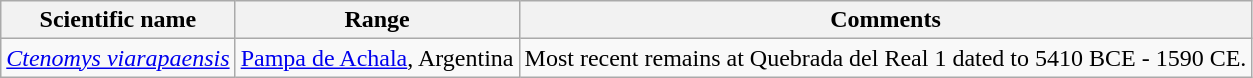<table class="wikitable">
<tr>
<th>Scientific name</th>
<th>Range</th>
<th class="unsortable">Comments</th>
</tr>
<tr>
<td><em><a href='#'>Ctenomys viarapaensis</a></em></td>
<td><a href='#'>Pampa de Achala</a>, Argentina</td>
<td>Most recent remains at Quebrada del Real 1 dated to 5410 BCE - 1590 CE.</td>
</tr>
</table>
